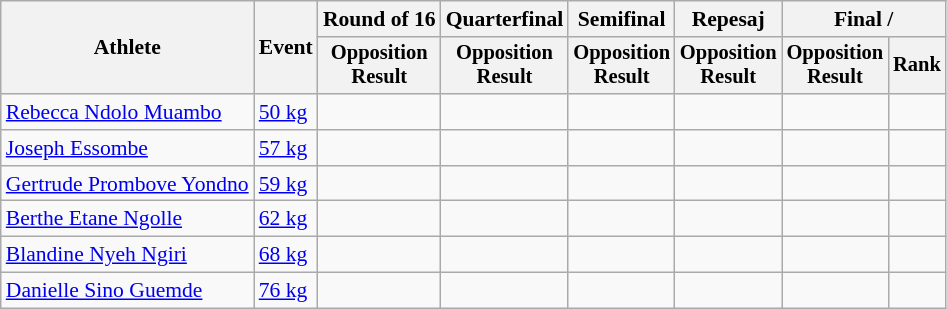<table class=wikitable style=font-size:90%;text-align:center>
<tr>
<th rowspan=2>Athlete</th>
<th rowspan=2>Event</th>
<th>Round of 16</th>
<th>Quarterfinal</th>
<th>Semifinal</th>
<th>Repesaj</th>
<th colspan=2>Final / </th>
</tr>
<tr style=font-size:95%>
<th>Opposition<br>Result</th>
<th>Opposition<br>Result</th>
<th>Opposition<br>Result</th>
<th>Opposition<br>Result</th>
<th>Opposition<br>Result</th>
<th>Rank</th>
</tr>
<tr>
<td align=left><a href='#'>Rebecca Ndolo Muambo</a></td>
<td align=left><a href='#'>50 kg</a></td>
<td></td>
<td></td>
<td></td>
<td></td>
<td></td>
<td></td>
</tr>
<tr>
<td align=left><a href='#'>Joseph Essombe</a></td>
<td align=left><a href='#'>57 kg</a></td>
<td></td>
<td></td>
<td></td>
<td></td>
<td></td>
<td></td>
</tr>
<tr>
<td align=left><a href='#'>Gertrude Prombove Yondno</a></td>
<td align=left><a href='#'>59 kg</a></td>
<td></td>
<td></td>
<td></td>
<td></td>
<td></td>
<td></td>
</tr>
<tr>
<td align=left><a href='#'>Berthe Etane Ngolle</a></td>
<td align=left><a href='#'>62 kg</a></td>
<td></td>
<td></td>
<td></td>
<td></td>
<td></td>
<td></td>
</tr>
<tr>
<td align=left><a href='#'>Blandine Nyeh Ngiri</a></td>
<td align=left><a href='#'>68 kg</a></td>
<td></td>
<td></td>
<td></td>
<td></td>
<td></td>
<td></td>
</tr>
<tr>
<td align=left><a href='#'>Danielle Sino Guemde</a></td>
<td align=left><a href='#'>76 kg</a></td>
<td></td>
<td></td>
<td></td>
<td></td>
<td></td>
<td></td>
</tr>
</table>
